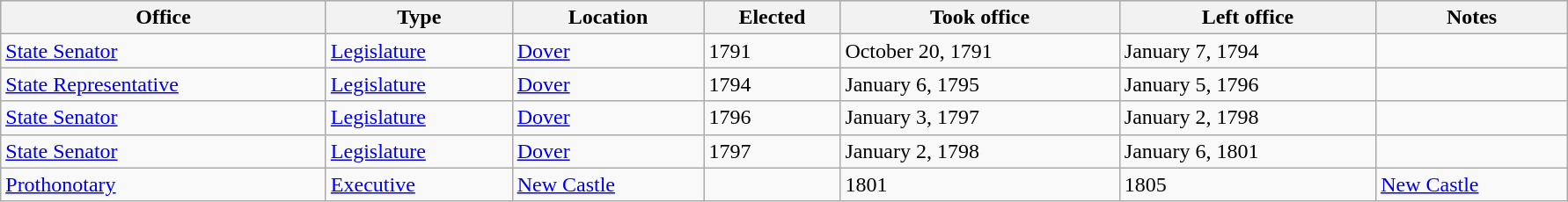<table class=wikitable style="width: 94%" style="text-align: center;" align="center">
<tr bgcolor=#cccccc>
<th><strong>Office</strong></th>
<th><strong>Type</strong></th>
<th><strong>Location</strong></th>
<th><strong>Elected</strong></th>
<th><strong>Took office</strong></th>
<th><strong>Left office</strong></th>
<th><strong>Notes</strong></th>
</tr>
<tr>
<td><a href='#'>State Senator</a></td>
<td><a href='#'>Legislature</a></td>
<td><a href='#'>Dover</a></td>
<td>1791</td>
<td>October 20, 1791</td>
<td>January 7, 1794</td>
<td></td>
</tr>
<tr>
<td><a href='#'>State Representative</a></td>
<td><a href='#'>Legislature</a></td>
<td><a href='#'>Dover</a></td>
<td>1794</td>
<td>January 6, 1795</td>
<td>January 5, 1796</td>
<td></td>
</tr>
<tr>
<td><a href='#'>State Senator</a></td>
<td><a href='#'>Legislature</a></td>
<td><a href='#'>Dover</a></td>
<td>1796</td>
<td>January 3, 1797</td>
<td>January 2, 1798</td>
<td></td>
</tr>
<tr>
<td><a href='#'>State Senator</a></td>
<td><a href='#'>Legislature</a></td>
<td><a href='#'>Dover</a></td>
<td>1797</td>
<td>January 2, 1798</td>
<td>January 6, 1801</td>
<td></td>
</tr>
<tr>
<td><a href='#'>Prothonotary</a></td>
<td><a href='#'>Executive</a></td>
<td><a href='#'>New Castle</a></td>
<td></td>
<td>1801</td>
<td>1805</td>
<td><a href='#'>New Castle</a></td>
</tr>
</table>
